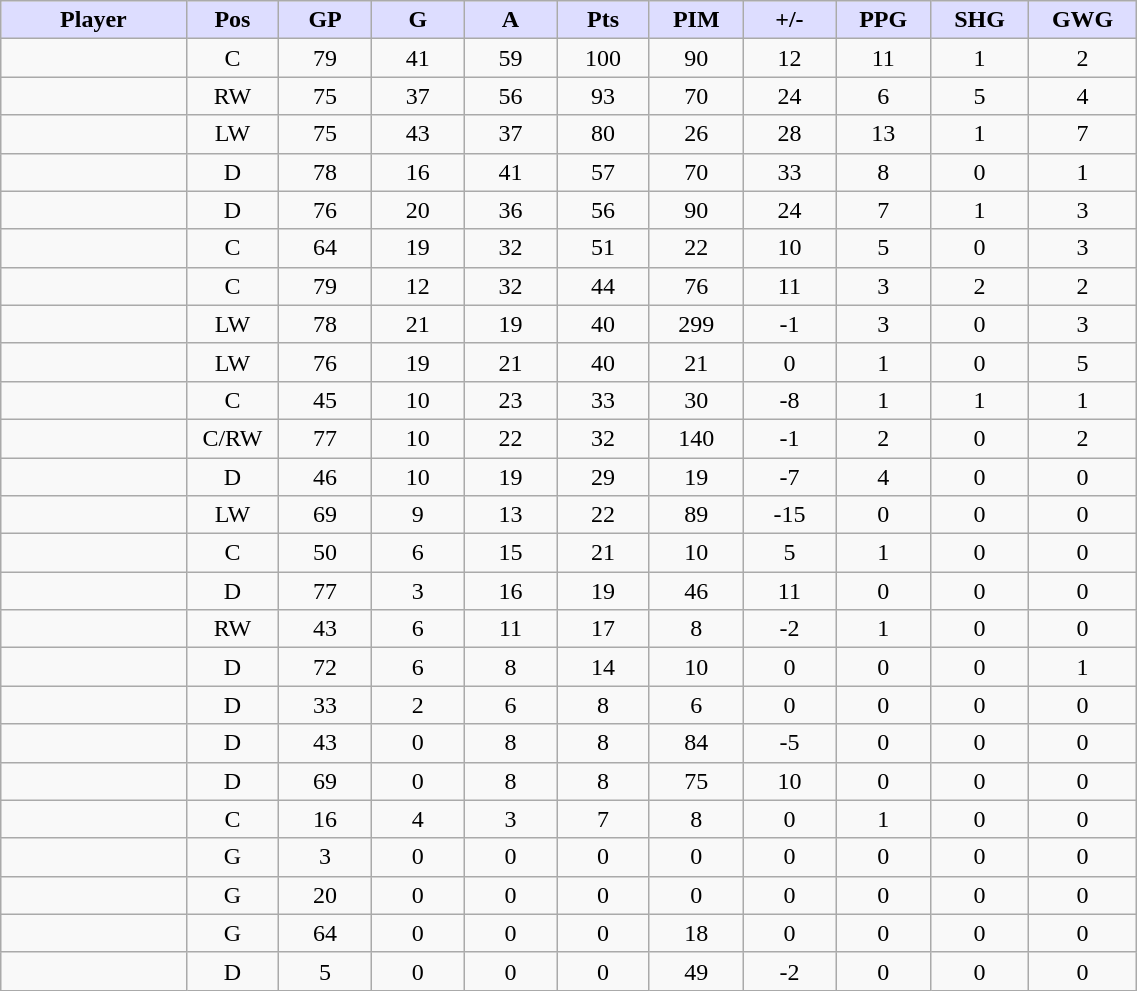<table style="width:60%;" class="wikitable sortable">
<tr style="text-align:center;">
<th style="background:#ddf; width:10%;">Player</th>
<th style="background:#ddf; width:3%;" title="Position">Pos</th>
<th style="background:#ddf; width:5%;" title="Games played">GP</th>
<th style="background:#ddf; width:5%;" title="Goals">G</th>
<th style="background:#ddf; width:5%;" title="Assists">A</th>
<th style="background:#ddf; width:5%;" title="Points">Pts</th>
<th style="background:#ddf; width:5%;" title="Penalties in Minutes">PIM</th>
<th style="background:#ddf; width:5%;" title="Plus/minus">+/-</th>
<th style="background:#ddf; width:5%;" title="Power play goals">PPG</th>
<th style="background:#ddf; width:5%;" title="Short-handed goals">SHG</th>
<th style="background:#ddf; width:5%;" title="Game-winning goals">GWG</th>
</tr>
<tr style="text-align:center;">
<td style="text-align:right;"></td>
<td>C</td>
<td>79</td>
<td>41</td>
<td>59</td>
<td>100</td>
<td>90</td>
<td>12</td>
<td>11</td>
<td>1</td>
<td>2</td>
</tr>
<tr style="text-align:center;">
<td style="text-align:right;"></td>
<td>RW</td>
<td>75</td>
<td>37</td>
<td>56</td>
<td>93</td>
<td>70</td>
<td>24</td>
<td>6</td>
<td>5</td>
<td>4</td>
</tr>
<tr style="text-align:center;">
<td style="text-align:right;"></td>
<td>LW</td>
<td>75</td>
<td>43</td>
<td>37</td>
<td>80</td>
<td>26</td>
<td>28</td>
<td>13</td>
<td>1</td>
<td>7</td>
</tr>
<tr style="text-align:center;">
<td style="text-align:right;"></td>
<td>D</td>
<td>78</td>
<td>16</td>
<td>41</td>
<td>57</td>
<td>70</td>
<td>33</td>
<td>8</td>
<td>0</td>
<td>1</td>
</tr>
<tr style="text-align:center;">
<td style="text-align:right;"></td>
<td>D</td>
<td>76</td>
<td>20</td>
<td>36</td>
<td>56</td>
<td>90</td>
<td>24</td>
<td>7</td>
<td>1</td>
<td>3</td>
</tr>
<tr style="text-align:center;">
<td style="text-align:right;"></td>
<td>C</td>
<td>64</td>
<td>19</td>
<td>32</td>
<td>51</td>
<td>22</td>
<td>10</td>
<td>5</td>
<td>0</td>
<td>3</td>
</tr>
<tr style="text-align:center;">
<td style="text-align:right;"></td>
<td>C</td>
<td>79</td>
<td>12</td>
<td>32</td>
<td>44</td>
<td>76</td>
<td>11</td>
<td>3</td>
<td>2</td>
<td>2</td>
</tr>
<tr style="text-align:center;">
<td style="text-align:right;"></td>
<td>LW</td>
<td>78</td>
<td>21</td>
<td>19</td>
<td>40</td>
<td>299</td>
<td>-1</td>
<td>3</td>
<td>0</td>
<td>3</td>
</tr>
<tr style="text-align:center;">
<td style="text-align:right;"></td>
<td>LW</td>
<td>76</td>
<td>19</td>
<td>21</td>
<td>40</td>
<td>21</td>
<td>0</td>
<td>1</td>
<td>0</td>
<td>5</td>
</tr>
<tr style="text-align:center;">
<td style="text-align:right;"></td>
<td>C</td>
<td>45</td>
<td>10</td>
<td>23</td>
<td>33</td>
<td>30</td>
<td>-8</td>
<td>1</td>
<td>1</td>
<td>1</td>
</tr>
<tr style="text-align:center;">
<td style="text-align:right;"></td>
<td>C/RW</td>
<td>77</td>
<td>10</td>
<td>22</td>
<td>32</td>
<td>140</td>
<td>-1</td>
<td>2</td>
<td>0</td>
<td>2</td>
</tr>
<tr style="text-align:center;">
<td style="text-align:right;"></td>
<td>D</td>
<td>46</td>
<td>10</td>
<td>19</td>
<td>29</td>
<td>19</td>
<td>-7</td>
<td>4</td>
<td>0</td>
<td>0</td>
</tr>
<tr style="text-align:center;">
<td style="text-align:right;"></td>
<td>LW</td>
<td>69</td>
<td>9</td>
<td>13</td>
<td>22</td>
<td>89</td>
<td>-15</td>
<td>0</td>
<td>0</td>
<td>0</td>
</tr>
<tr style="text-align:center;">
<td style="text-align:right;"></td>
<td>C</td>
<td>50</td>
<td>6</td>
<td>15</td>
<td>21</td>
<td>10</td>
<td>5</td>
<td>1</td>
<td>0</td>
<td>0</td>
</tr>
<tr style="text-align:center;">
<td style="text-align:right;"></td>
<td>D</td>
<td>77</td>
<td>3</td>
<td>16</td>
<td>19</td>
<td>46</td>
<td>11</td>
<td>0</td>
<td>0</td>
<td>0</td>
</tr>
<tr style="text-align:center;">
<td style="text-align:right;"></td>
<td>RW</td>
<td>43</td>
<td>6</td>
<td>11</td>
<td>17</td>
<td>8</td>
<td>-2</td>
<td>1</td>
<td>0</td>
<td>0</td>
</tr>
<tr style="text-align:center;">
<td style="text-align:right;"></td>
<td>D</td>
<td>72</td>
<td>6</td>
<td>8</td>
<td>14</td>
<td>10</td>
<td>0</td>
<td>0</td>
<td>0</td>
<td>1</td>
</tr>
<tr style="text-align:center;">
<td style="text-align:right;"></td>
<td>D</td>
<td>33</td>
<td>2</td>
<td>6</td>
<td>8</td>
<td>6</td>
<td>0</td>
<td>0</td>
<td>0</td>
<td>0</td>
</tr>
<tr style="text-align:center;">
<td style="text-align:right;"></td>
<td>D</td>
<td>43</td>
<td>0</td>
<td>8</td>
<td>8</td>
<td>84</td>
<td>-5</td>
<td>0</td>
<td>0</td>
<td>0</td>
</tr>
<tr style="text-align:center;">
<td style="text-align:right;"></td>
<td>D</td>
<td>69</td>
<td>0</td>
<td>8</td>
<td>8</td>
<td>75</td>
<td>10</td>
<td>0</td>
<td>0</td>
<td>0</td>
</tr>
<tr style="text-align:center;">
<td style="text-align:right;"></td>
<td>C</td>
<td>16</td>
<td>4</td>
<td>3</td>
<td>7</td>
<td>8</td>
<td>0</td>
<td>1</td>
<td>0</td>
<td>0</td>
</tr>
<tr style="text-align:center;">
<td style="text-align:right;"></td>
<td>G</td>
<td>3</td>
<td>0</td>
<td>0</td>
<td>0</td>
<td>0</td>
<td>0</td>
<td>0</td>
<td>0</td>
<td>0</td>
</tr>
<tr style="text-align:center;">
<td style="text-align:right;"></td>
<td>G</td>
<td>20</td>
<td>0</td>
<td>0</td>
<td>0</td>
<td>0</td>
<td>0</td>
<td>0</td>
<td>0</td>
<td>0</td>
</tr>
<tr style="text-align:center;">
<td style="text-align:right;"></td>
<td>G</td>
<td>64</td>
<td>0</td>
<td>0</td>
<td>0</td>
<td>18</td>
<td>0</td>
<td>0</td>
<td>0</td>
<td>0</td>
</tr>
<tr style="text-align:center;">
<td style="text-align:right;"></td>
<td>D</td>
<td>5</td>
<td>0</td>
<td>0</td>
<td>0</td>
<td>49</td>
<td>-2</td>
<td>0</td>
<td>0</td>
<td>0</td>
</tr>
</table>
